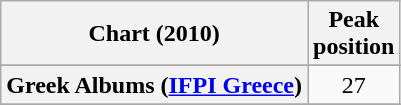<table class="wikitable sortable plainrowheaders" style="text-align:center;">
<tr>
<th scope="col">Chart (2010)</th>
<th scope="col">Peak<br>position</th>
</tr>
<tr>
</tr>
<tr>
<th scope="row">Greek Albums (<a href='#'>IFPI Greece</a>)</th>
<td>27</td>
</tr>
<tr>
</tr>
<tr>
</tr>
<tr>
</tr>
<tr>
</tr>
<tr>
</tr>
<tr>
</tr>
<tr>
</tr>
</table>
